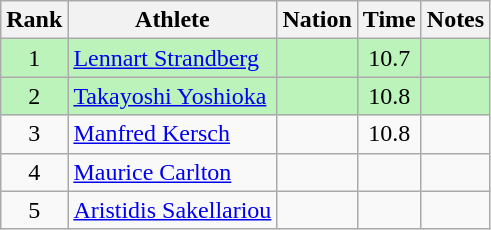<table class="wikitable sortable" style="text-align:center">
<tr>
<th>Rank</th>
<th>Athlete</th>
<th>Nation</th>
<th>Time</th>
<th>Notes</th>
</tr>
<tr bgcolor=bbf3bb>
<td>1</td>
<td align=left><a href='#'>Lennart Strandberg</a></td>
<td align=left></td>
<td>10.7</td>
<td></td>
</tr>
<tr bgcolor=bbf3bb>
<td>2</td>
<td align=left><a href='#'>Takayoshi Yoshioka</a></td>
<td align=left></td>
<td>10.8</td>
<td></td>
</tr>
<tr>
<td>3</td>
<td align=left><a href='#'>Manfred Kersch</a></td>
<td align=left></td>
<td>10.8</td>
<td></td>
</tr>
<tr>
<td>4</td>
<td align=left><a href='#'>Maurice Carlton</a></td>
<td align=left></td>
<td></td>
<td></td>
</tr>
<tr>
<td>5</td>
<td align=left><a href='#'>Aristidis Sakellariou</a></td>
<td align=left></td>
<td></td>
<td></td>
</tr>
</table>
